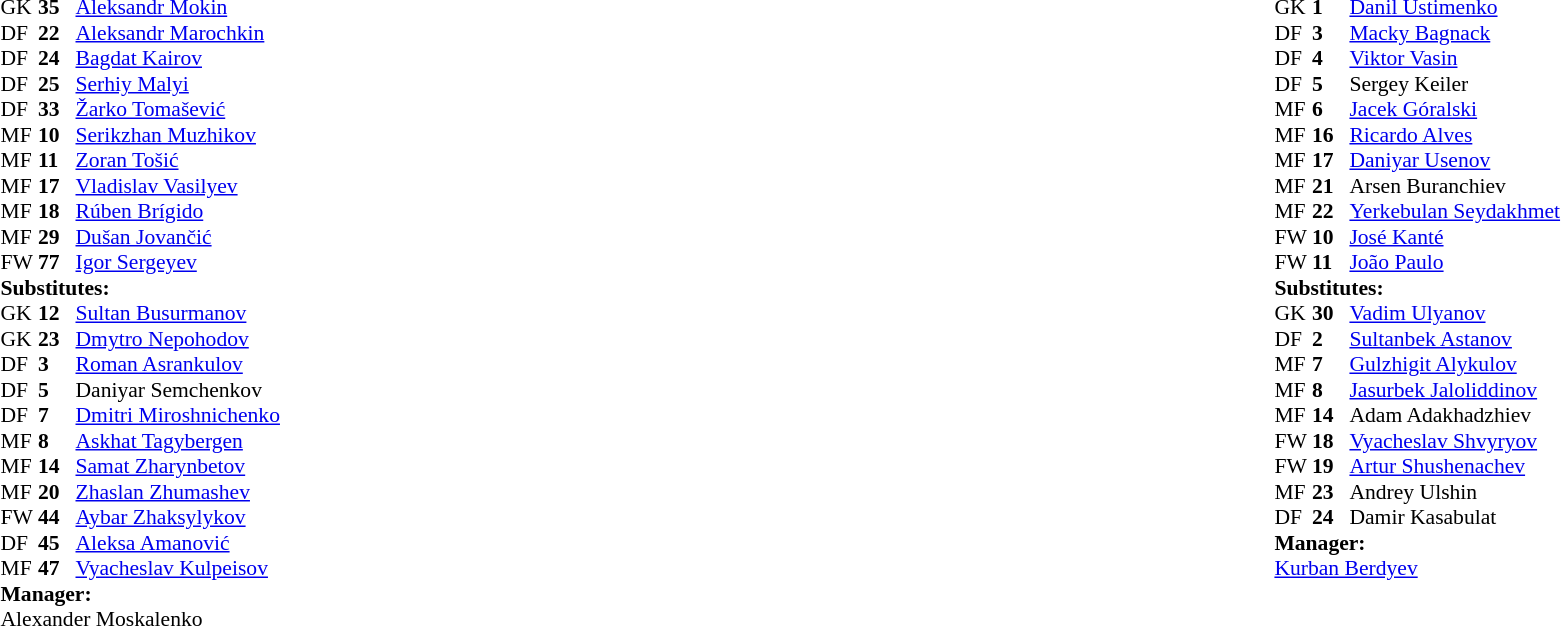<table width="100%">
<tr>
<td valign="top" width="50%"><br><table style="font-size: 90%" cellspacing="0" cellpadding="0">
<tr>
<td colspan=4></td>
</tr>
<tr>
<th width="25"></th>
<th width="25"></th>
</tr>
<tr>
<td>GK</td>
<td><strong>35</strong></td>
<td> <a href='#'>Aleksandr Mokin</a></td>
</tr>
<tr>
<td>DF</td>
<td><strong>22</strong></td>
<td> <a href='#'>Aleksandr Marochkin</a></td>
</tr>
<tr>
<td>DF</td>
<td><strong>24</strong></td>
<td> <a href='#'>Bagdat Kairov</a></td>
</tr>
<tr>
<td>DF</td>
<td><strong>25</strong></td>
<td> <a href='#'>Serhiy Malyi</a></td>
</tr>
<tr>
<td>DF</td>
<td><strong>33</strong></td>
<td> <a href='#'>Žarko Tomašević</a></td>
</tr>
<tr>
<td>MF</td>
<td><strong>10</strong></td>
<td> <a href='#'>Serikzhan Muzhikov</a></td>
<td></td>
</tr>
<tr>
<td>MF</td>
<td><strong>11</strong></td>
<td> <a href='#'>Zoran Tošić</a></td>
<td></td>
<td></td>
</tr>
<tr>
<td>MF</td>
<td><strong>17</strong></td>
<td> <a href='#'>Vladislav Vasilyev</a></td>
</tr>
<tr>
<td>MF</td>
<td><strong>18</strong></td>
<td> <a href='#'>Rúben Brígido</a></td>
<td></td>
<td></td>
</tr>
<tr>
<td>MF</td>
<td><strong>29</strong></td>
<td> <a href='#'>Dušan Jovančić</a></td>
<td></td>
</tr>
<tr>
<td>FW</td>
<td><strong>77</strong></td>
<td> <a href='#'>Igor Sergeyev</a></td>
<td></td>
<td></td>
</tr>
<tr>
<td colspan=3><strong>Substitutes:</strong></td>
</tr>
<tr>
<td>GK</td>
<td><strong>12</strong></td>
<td> <a href='#'>Sultan Busurmanov</a></td>
</tr>
<tr>
<td>GK</td>
<td><strong>23</strong></td>
<td> <a href='#'>Dmytro Nepohodov</a></td>
</tr>
<tr>
<td>DF</td>
<td><strong>3 </strong></td>
<td> <a href='#'>Roman Asrankulov</a></td>
</tr>
<tr>
<td>DF</td>
<td><strong>5 </strong></td>
<td> Daniyar Semchenkov</td>
</tr>
<tr>
<td>DF</td>
<td><strong>7 </strong></td>
<td> <a href='#'>Dmitri Miroshnichenko</a></td>
</tr>
<tr>
<td>MF</td>
<td><strong>8 </strong></td>
<td> <a href='#'>Askhat Tagybergen</a></td>
<td></td>
<td></td>
</tr>
<tr>
<td>MF</td>
<td><strong>14</strong></td>
<td> <a href='#'>Samat Zharynbetov</a></td>
<td></td>
<td></td>
</tr>
<tr>
<td>MF</td>
<td><strong>20</strong></td>
<td> <a href='#'>Zhaslan Zhumashev</a></td>
</tr>
<tr>
<td>FW</td>
<td><strong>44</strong></td>
<td> <a href='#'>Aybar Zhaksylykov</a></td>
<td></td>
<td></td>
</tr>
<tr>
<td>DF</td>
<td><strong>45</strong></td>
<td> <a href='#'>Aleksa Amanović</a></td>
</tr>
<tr>
<td>MF</td>
<td><strong>47</strong></td>
<td> <a href='#'>Vyacheslav Kulpeisov</a></td>
</tr>
<tr>
<td colspan=3><strong>Manager:</strong></td>
</tr>
<tr>
<td colspan=3> Alexander Moskalenko</td>
</tr>
</table>
</td>
<td valign="top" width="50%"><br><table style="font-size: 90%" cellspacing="0" cellpadding="0" align="center">
<tr>
<td colspan=4></td>
</tr>
<tr>
<th width=25></th>
<th width=25></th>
</tr>
<tr>
<td>GK</td>
<td><strong>1 </strong></td>
<td> <a href='#'>Danil Ustimenko</a></td>
</tr>
<tr>
<td>DF</td>
<td><strong>3 </strong></td>
<td> <a href='#'>Macky Bagnack</a></td>
</tr>
<tr>
<td>DF</td>
<td><strong>4 </strong></td>
<td> <a href='#'>Viktor Vasin</a></td>
</tr>
<tr>
<td>DF</td>
<td><strong>5 </strong></td>
<td> Sergey Keiler</td>
</tr>
<tr>
<td>MF</td>
<td><strong>6 </strong></td>
<td> <a href='#'>Jacek Góralski</a></td>
</tr>
<tr>
<td>MF</td>
<td><strong>16</strong></td>
<td> <a href='#'>Ricardo Alves</a></td>
</tr>
<tr>
<td>MF</td>
<td><strong>17</strong></td>
<td> <a href='#'>Daniyar Usenov</a></td>
<td></td>
<td></td>
</tr>
<tr>
<td>MF</td>
<td><strong>21</strong></td>
<td> Arsen Buranchiev</td>
</tr>
<tr>
<td>MF</td>
<td><strong>22</strong></td>
<td> <a href='#'>Yerkebulan Seydakhmet</a></td>
<td></td>
</tr>
<tr>
<td>FW</td>
<td><strong>10</strong></td>
<td> <a href='#'>José Kanté</a></td>
<td></td>
<td></td>
</tr>
<tr>
<td>FW</td>
<td><strong>11</strong></td>
<td> <a href='#'>João Paulo</a></td>
<td></td>
<td></td>
</tr>
<tr>
<td colspan=3><strong>Substitutes:</strong></td>
</tr>
<tr>
<td>GK</td>
<td><strong>30</strong></td>
<td> <a href='#'>Vadim Ulyanov</a></td>
</tr>
<tr>
<td>DF</td>
<td><strong>2 </strong></td>
<td> <a href='#'>Sultanbek Astanov</a></td>
</tr>
<tr>
<td>MF</td>
<td><strong>7 </strong></td>
<td> <a href='#'>Gulzhigit Alykulov</a></td>
<td></td>
<td></td>
</tr>
<tr>
<td>MF</td>
<td><strong>8 </strong></td>
<td> <a href='#'>Jasurbek Jaloliddinov</a></td>
</tr>
<tr>
<td>MF</td>
<td><strong>14</strong></td>
<td> Adam Adakhadzhiev</td>
</tr>
<tr>
<td>FW</td>
<td><strong>18</strong></td>
<td> <a href='#'>Vyacheslav Shvyryov</a></td>
<td></td>
<td></td>
</tr>
<tr>
<td>FW</td>
<td><strong>19</strong></td>
<td> <a href='#'>Artur Shushenachev</a></td>
<td></td>
<td></td>
</tr>
<tr>
<td>MF</td>
<td><strong>23</strong></td>
<td> Andrey Ulshin</td>
</tr>
<tr>
<td>DF</td>
<td><strong>24</strong></td>
<td> Damir Kasabulat</td>
</tr>
<tr>
<td colspan=3><strong>Manager:</strong></td>
</tr>
<tr>
<td colspan=3> <a href='#'>Kurban Berdyev</a></td>
</tr>
</table>
</td>
</tr>
</table>
